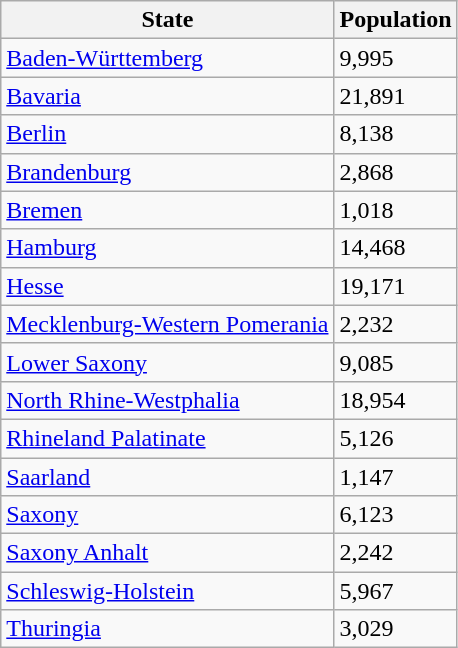<table class="wikitable">
<tr>
<th>State</th>
<th>Population</th>
</tr>
<tr>
<td><a href='#'>Baden-Württemberg</a></td>
<td>9,995</td>
</tr>
<tr>
<td><a href='#'>Bavaria</a></td>
<td>21,891</td>
</tr>
<tr>
<td><a href='#'>Berlin</a></td>
<td>8,138</td>
</tr>
<tr>
<td><a href='#'>Brandenburg</a></td>
<td>2,868</td>
</tr>
<tr>
<td><a href='#'>Bremen</a></td>
<td>1,018</td>
</tr>
<tr>
<td><a href='#'>Hamburg</a></td>
<td>14,468</td>
</tr>
<tr>
<td><a href='#'>Hesse</a></td>
<td>19,171</td>
</tr>
<tr>
<td><a href='#'>Mecklenburg-Western Pomerania</a></td>
<td>2,232</td>
</tr>
<tr>
<td><a href='#'>Lower Saxony</a></td>
<td>9,085</td>
</tr>
<tr>
<td><a href='#'>North Rhine-Westphalia</a></td>
<td>18,954</td>
</tr>
<tr>
<td><a href='#'>Rhineland Palatinate</a></td>
<td>5,126</td>
</tr>
<tr>
<td><a href='#'>Saarland</a></td>
<td>1,147</td>
</tr>
<tr>
<td><a href='#'>Saxony</a></td>
<td>6,123</td>
</tr>
<tr>
<td><a href='#'>Saxony Anhalt</a></td>
<td>2,242</td>
</tr>
<tr>
<td><a href='#'>Schleswig-Holstein</a></td>
<td>5,967</td>
</tr>
<tr>
<td><a href='#'>Thuringia</a></td>
<td>3,029</td>
</tr>
</table>
